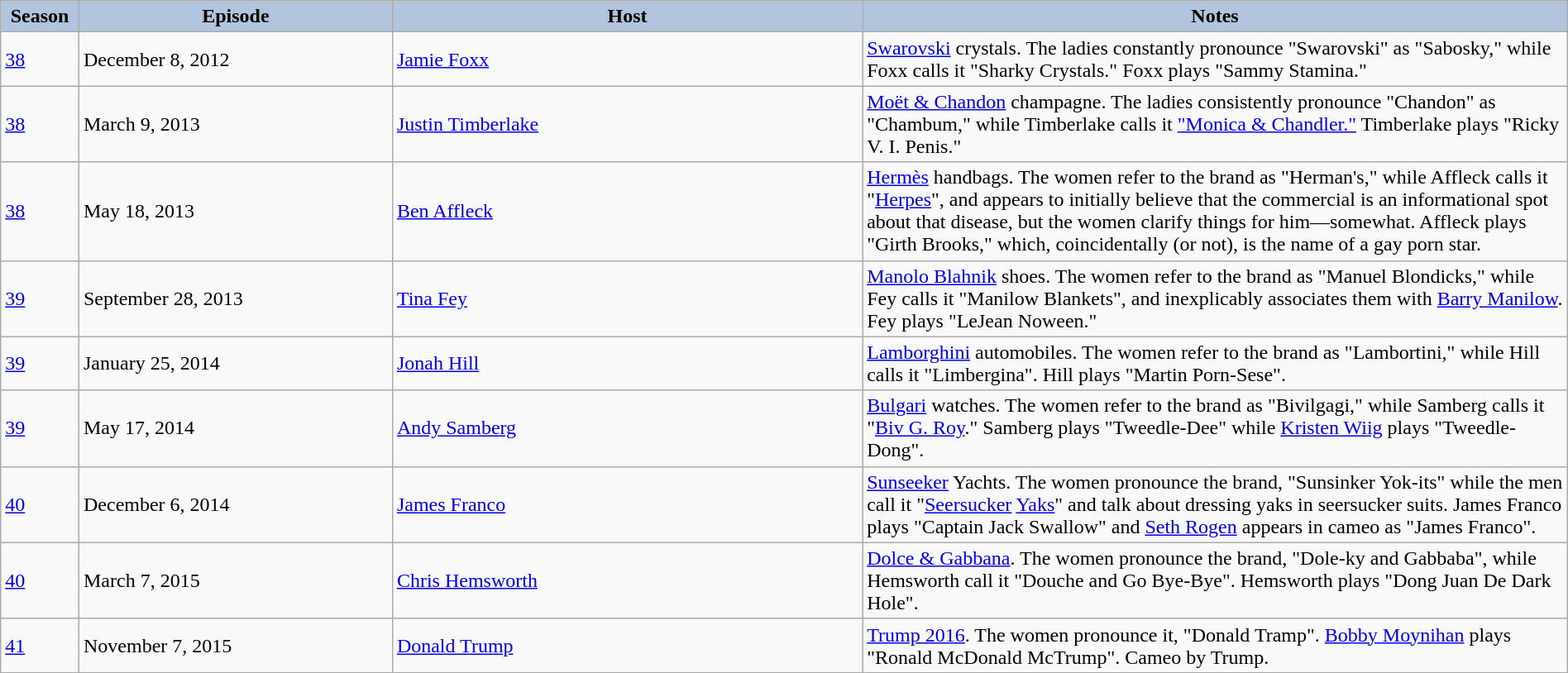<table class="wikitable" style="width:100%;">
<tr>
<th style="background:#B0C4DE;" width="5%">Season</th>
<th style="background:#B0C4DE;" width="20%">Episode</th>
<th style="background:#B0C4DE;" width="30%">Host</th>
<th style="background:#B0C4DE;" width="45%">Notes</th>
</tr>
<tr>
<td><a href='#'>38</a></td>
<td>December 8, 2012</td>
<td><a href='#'>Jamie Foxx</a></td>
<td><a href='#'>Swarovski</a> crystals. The ladies constantly pronounce "Swarovski" as "Sabosky," while Foxx calls it "Sharky Crystals." Foxx plays "Sammy Stamina."</td>
</tr>
<tr>
<td><a href='#'>38</a></td>
<td>March 9, 2013</td>
<td><a href='#'>Justin Timberlake</a></td>
<td><a href='#'>Moët & Chandon</a> champagne. The ladies consistently pronounce "Chandon" as "Chambum," while Timberlake calls it <a href='#'>"Monica & Chandler."</a> Timberlake plays "Ricky V. I. Penis."</td>
</tr>
<tr>
<td><a href='#'>38</a></td>
<td>May 18, 2013</td>
<td><a href='#'>Ben Affleck</a></td>
<td><a href='#'>Hermès</a> handbags. The women refer to the brand as "Herman's," while Affleck calls it "<a href='#'>Herpes</a>", and appears to initially believe that the commercial is an informational spot about that disease, but the women clarify things for him—somewhat. Affleck plays "Girth Brooks," which, coincidentally (or not), is the name of a gay porn star.</td>
</tr>
<tr>
<td><a href='#'>39</a></td>
<td>September 28, 2013</td>
<td><a href='#'>Tina Fey</a></td>
<td><a href='#'>Manolo Blahnik</a> shoes. The women refer to the brand as "Manuel Blondicks," while Fey calls it "Manilow Blankets", and inexplicably associates them with <a href='#'>Barry Manilow</a>. Fey plays "LeJean Noween."</td>
</tr>
<tr>
<td><a href='#'>39</a></td>
<td>January 25, 2014</td>
<td><a href='#'>Jonah Hill</a></td>
<td><a href='#'>Lamborghini</a> automobiles. The women refer to the brand as "Lambortini," while Hill calls it "Limbergina". Hill plays "Martin Porn-Sese".</td>
</tr>
<tr>
<td><a href='#'>39</a></td>
<td>May 17, 2014</td>
<td><a href='#'>Andy Samberg</a></td>
<td><a href='#'>Bulgari</a> watches. The women refer to the brand as "Bivilgagi," while Samberg calls it "<a href='#'>Biv G. Roy</a>." Samberg plays "Tweedle-Dee" while <a href='#'>Kristen Wiig</a> plays "Tweedle-Dong".</td>
</tr>
<tr>
<td><a href='#'>40</a></td>
<td>December 6, 2014</td>
<td><a href='#'>James Franco</a></td>
<td><a href='#'>Sunseeker</a> Yachts. The women pronounce the brand, "Sunsinker Yok-its" while the men call it "<a href='#'>Seersucker</a> <a href='#'>Yaks</a>" and talk about dressing yaks in seersucker suits. James Franco plays "Captain Jack Swallow" and <a href='#'>Seth Rogen</a> appears in cameo as "James Franco".</td>
</tr>
<tr>
<td><a href='#'>40</a></td>
<td>March 7, 2015</td>
<td><a href='#'>Chris Hemsworth</a></td>
<td><a href='#'>Dolce & Gabbana</a>. The women pronounce the brand, "Dole-ky and Gabbaba", while Hemsworth call it "Douche and Go Bye-Bye". Hemsworth plays "Dong Juan De Dark Hole".</td>
</tr>
<tr>
<td><a href='#'>41</a></td>
<td>November 7, 2015</td>
<td><a href='#'>Donald Trump</a></td>
<td><a href='#'>Trump 2016</a>. The women pronounce it, "Donald Tramp". <a href='#'>Bobby Moynihan</a> plays  "Ronald McDonald McTrump". Cameo by Trump.</td>
</tr>
</table>
